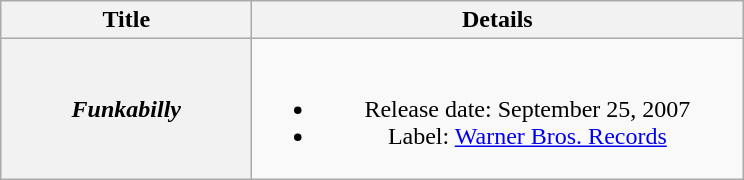<table class="wikitable plainrowheaders" style="text-align:center;">
<tr>
<th style="width:10em;">Title</th>
<th style="width:20em;">Details</th>
</tr>
<tr>
<th scope="row"><em>Funkabilly</em></th>
<td><br><ul><li>Release date: September 25, 2007</li><li>Label: <a href='#'>Warner Bros. Records</a></li></ul></td>
</tr>
</table>
